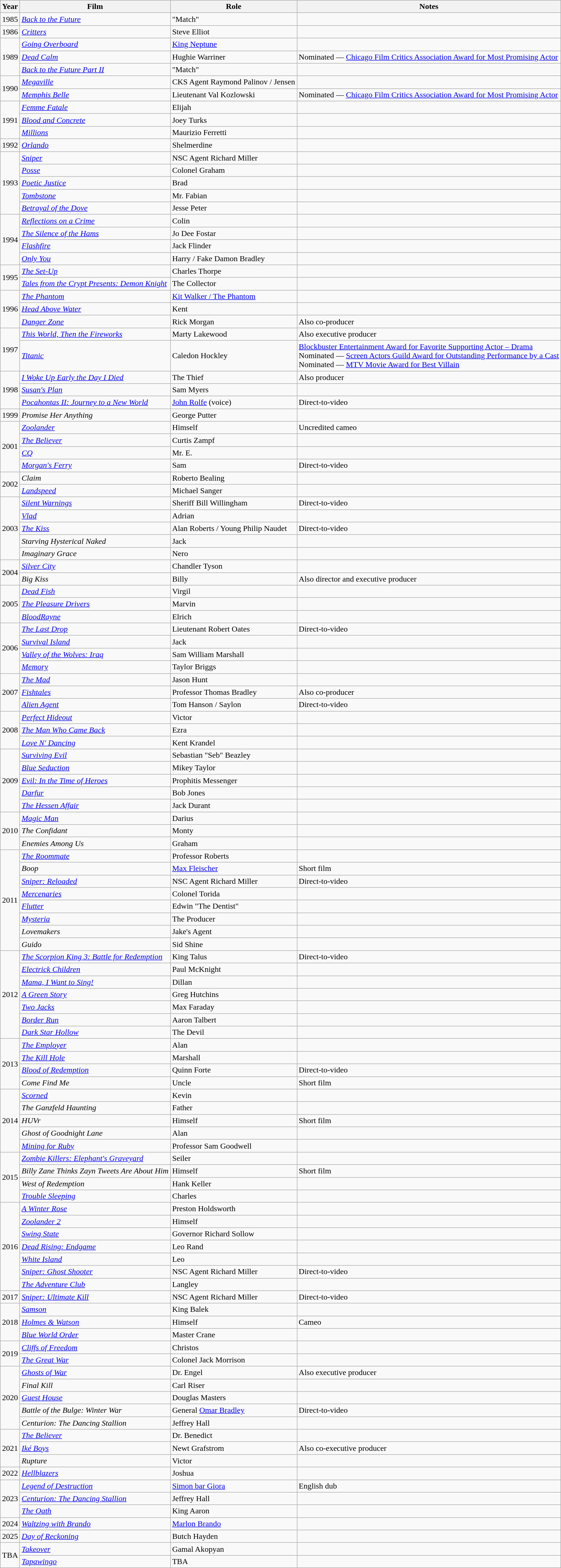<table class="wikitable sortable">
<tr>
<th>Year</th>
<th>Film</th>
<th>Role</th>
<th class="unsortable">Notes</th>
</tr>
<tr>
<td>1985</td>
<td><em><a href='#'>Back to the Future</a></em></td>
<td>"Match"</td>
<td></td>
</tr>
<tr>
<td>1986</td>
<td><em><a href='#'>Critters</a></em></td>
<td>Steve Elliot</td>
<td></td>
</tr>
<tr>
<td rowspan="3">1989</td>
<td><em><a href='#'>Going Overboard</a></em></td>
<td><a href='#'>King Neptune</a></td>
<td></td>
</tr>
<tr>
<td><em><a href='#'>Dead Calm</a></em></td>
<td>Hughie Warriner</td>
<td>Nominated — <a href='#'>Chicago Film Critics Association Award for Most Promising Actor</a></td>
</tr>
<tr>
<td><em><a href='#'>Back to the Future Part II</a></em></td>
<td>"Match"</td>
<td></td>
</tr>
<tr>
<td rowspan="2">1990</td>
<td><em><a href='#'>Megaville</a></em></td>
<td>CKS Agent Raymond Palinov / Jensen</td>
<td></td>
</tr>
<tr>
<td><em><a href='#'>Memphis Belle</a></em></td>
<td>Lieutenant Val Kozlowski</td>
<td>Nominated — <a href='#'>Chicago Film Critics Association Award for Most Promising Actor</a></td>
</tr>
<tr>
<td rowspan="3">1991</td>
<td><em><a href='#'>Femme Fatale</a></em></td>
<td>Elijah</td>
<td></td>
</tr>
<tr>
<td><em><a href='#'>Blood and Concrete</a></em></td>
<td>Joey Turks</td>
<td></td>
</tr>
<tr>
<td><em><a href='#'>Millions</a></em></td>
<td>Maurizio Ferretti</td>
<td></td>
</tr>
<tr>
<td>1992</td>
<td><em><a href='#'>Orlando</a></em></td>
<td>Shelmerdine</td>
<td></td>
</tr>
<tr>
<td rowspan="5">1993</td>
<td><em><a href='#'>Sniper</a></em></td>
<td>NSC Agent Richard Miller</td>
<td></td>
</tr>
<tr>
<td><em><a href='#'>Posse</a></em></td>
<td>Colonel Graham</td>
<td></td>
</tr>
<tr>
<td><em><a href='#'>Poetic Justice</a></em></td>
<td>Brad</td>
<td></td>
</tr>
<tr>
<td><em><a href='#'>Tombstone</a></em></td>
<td>Mr. Fabian</td>
<td></td>
</tr>
<tr>
<td><em><a href='#'>Betrayal of the Dove</a></em></td>
<td>Jesse Peter</td>
<td></td>
</tr>
<tr>
<td rowspan="4">1994</td>
<td><em><a href='#'>Reflections on a Crime</a></em></td>
<td>Colin</td>
<td></td>
</tr>
<tr>
<td data-sort-value="Silence of the Hams, The"><em><a href='#'>The Silence of the Hams</a></em></td>
<td>Jo Dee Fostar</td>
<td></td>
</tr>
<tr>
<td><em><a href='#'>Flashfire</a></em></td>
<td>Jack Flinder</td>
<td></td>
</tr>
<tr>
<td><em><a href='#'>Only You</a></em></td>
<td>Harry / Fake Damon Bradley</td>
<td></td>
</tr>
<tr>
<td rowspan="2">1995</td>
<td data-sort-value="Set-Up, The"><em><a href='#'>The Set-Up</a></em></td>
<td>Charles Thorpe</td>
<td></td>
</tr>
<tr>
<td><em><a href='#'>Tales from the Crypt Presents: Demon Knight</a></em></td>
<td>The Collector</td>
<td></td>
</tr>
<tr>
<td rowspan="3">1996</td>
<td data-sort-value="Phantom, The"><em><a href='#'>The Phantom</a></em></td>
<td><a href='#'>Kit Walker / The Phantom</a></td>
<td></td>
</tr>
<tr>
<td><em><a href='#'>Head Above Water</a></em></td>
<td>Kent</td>
<td></td>
</tr>
<tr>
<td><em><a href='#'>Danger Zone</a></em></td>
<td>Rick Morgan</td>
<td>Also co-producer</td>
</tr>
<tr>
<td rowspan="2">1997</td>
<td><em><a href='#'>This World, Then the Fireworks</a></em></td>
<td>Marty Lakewood</td>
<td>Also executive producer</td>
</tr>
<tr>
<td><em><a href='#'>Titanic</a></em></td>
<td>Caledon Hockley</td>
<td><a href='#'>Blockbuster Entertainment Award for Favorite Supporting Actor – Drama</a><br>Nominated — <a href='#'>Screen Actors Guild Award for Outstanding Performance by a Cast</a><br>Nominated — <a href='#'>MTV Movie Award for Best Villain</a></td>
</tr>
<tr>
<td rowspan="3">1998</td>
<td><em><a href='#'>I Woke Up Early the Day I Died</a></em></td>
<td>The Thief</td>
<td>Also producer</td>
</tr>
<tr>
<td><em><a href='#'>Susan's Plan</a></em></td>
<td>Sam Myers</td>
<td></td>
</tr>
<tr>
<td><em><a href='#'>Pocahontas II: Journey to a New World</a></em></td>
<td><a href='#'>John Rolfe</a> (voice)</td>
<td>Direct-to-video</td>
</tr>
<tr>
<td>1999</td>
<td><em>Promise Her Anything</em></td>
<td>George Putter</td>
<td></td>
</tr>
<tr>
<td rowspan="4">2001</td>
<td><em><a href='#'>Zoolander</a></em></td>
<td>Himself</td>
<td>Uncredited cameo</td>
</tr>
<tr>
<td data-sort-value="Believer, The"><em><a href='#'>The Believer</a></em></td>
<td>Curtis Zampf</td>
<td></td>
</tr>
<tr>
<td><em><a href='#'>CQ</a></em></td>
<td>Mr. E.</td>
<td></td>
</tr>
<tr>
<td><em><a href='#'>Morgan's Ferry</a></em></td>
<td>Sam</td>
<td>Direct-to-video</td>
</tr>
<tr>
<td rowspan="2">2002</td>
<td><em>Claim</em></td>
<td>Roberto Bealing</td>
<td></td>
</tr>
<tr>
<td><em><a href='#'>Landspeed</a></em></td>
<td>Michael Sanger</td>
<td></td>
</tr>
<tr>
<td rowspan="5">2003</td>
<td><em><a href='#'>Silent Warnings</a></em></td>
<td>Sheriff Bill Willingham</td>
<td>Direct-to-video</td>
</tr>
<tr>
<td><em><a href='#'>Vlad</a></em></td>
<td>Adrian</td>
<td></td>
</tr>
<tr>
<td data-sort-value="Kiss, The"><em><a href='#'>The Kiss</a></em></td>
<td>Alan Roberts / Young Philip Naudet</td>
<td>Direct-to-video</td>
</tr>
<tr>
<td><em>Starving Hysterical Naked</em></td>
<td>Jack</td>
<td></td>
</tr>
<tr>
<td><em>Imaginary Grace</em></td>
<td>Nero</td>
<td></td>
</tr>
<tr>
<td rowspan="2">2004</td>
<td><em><a href='#'>Silver City</a></em></td>
<td>Chandler Tyson</td>
<td></td>
</tr>
<tr>
<td><em>Big Kiss</em></td>
<td>Billy</td>
<td>Also director and executive producer</td>
</tr>
<tr>
<td rowspan="3">2005</td>
<td><em><a href='#'>Dead Fish</a></em></td>
<td>Virgil</td>
<td></td>
</tr>
<tr>
<td data-sort-value="Pleasure Drivers, The"><em><a href='#'>The Pleasure Drivers</a></em></td>
<td>Marvin</td>
<td></td>
</tr>
<tr>
<td><em><a href='#'>BloodRayne</a></em></td>
<td>Elrich</td>
<td></td>
</tr>
<tr>
<td rowspan="4">2006</td>
<td data-sort-value="Last Drop, The"><em><a href='#'>The Last Drop</a></em></td>
<td>Lieutenant Robert Oates</td>
<td>Direct-to-video</td>
</tr>
<tr>
<td><em><a href='#'>Survival Island</a></em></td>
<td>Jack</td>
<td></td>
</tr>
<tr>
<td><em><a href='#'>Valley of the Wolves: Iraq</a></em></td>
<td>Sam William Marshall</td>
<td></td>
</tr>
<tr>
<td><em><a href='#'>Memory</a></em></td>
<td>Taylor Briggs</td>
<td></td>
</tr>
<tr>
<td rowspan="3">2007</td>
<td data-sort-value="Mad, The"><em><a href='#'>The Mad</a></em></td>
<td>Jason Hunt</td>
<td></td>
</tr>
<tr>
<td><em><a href='#'>Fishtales</a></em></td>
<td>Professor Thomas Bradley</td>
<td>Also co-producer</td>
</tr>
<tr>
<td><em><a href='#'>Alien Agent</a></em></td>
<td>Tom Hanson / Saylon</td>
<td>Direct-to-video</td>
</tr>
<tr>
<td rowspan="3">2008</td>
<td><em><a href='#'>Perfect Hideout</a></em></td>
<td>Victor</td>
<td></td>
</tr>
<tr>
<td data-sort-value="Man Who Came Back, The"><em><a href='#'>The Man Who Came Back</a></em></td>
<td>Ezra</td>
<td></td>
</tr>
<tr>
<td><em><a href='#'>Love N' Dancing</a></em></td>
<td>Kent Krandel</td>
<td></td>
</tr>
<tr>
<td rowspan="5">2009</td>
<td><em><a href='#'>Surviving Evil</a></em></td>
<td>Sebastian "Seb" Beazley</td>
<td></td>
</tr>
<tr>
<td><em><a href='#'>Blue Seduction</a></em></td>
<td>Mikey Taylor</td>
<td></td>
</tr>
<tr>
<td><em><a href='#'>Evil: In the Time of Heroes</a></em></td>
<td>Prophitis Messenger</td>
<td></td>
</tr>
<tr>
<td><em><a href='#'>Darfur</a></em></td>
<td>Bob Jones</td>
<td></td>
</tr>
<tr>
<td data-sort-value="Hessen Affair, The"><em><a href='#'>The Hessen Affair</a></em></td>
<td>Jack Durant</td>
<td></td>
</tr>
<tr>
<td rowspan="3">2010</td>
<td><em><a href='#'>Magic Man</a></em></td>
<td>Darius</td>
<td></td>
</tr>
<tr>
<td data-sort-value="Confidant, The"><em>The Confidant</em></td>
<td>Monty</td>
<td></td>
</tr>
<tr>
<td><em>Enemies Among Us</em></td>
<td>Graham</td>
<td></td>
</tr>
<tr>
<td rowspan="8">2011</td>
<td data-sort-value="Roommate, The"><em><a href='#'>The Roommate</a></em></td>
<td>Professor Roberts</td>
<td></td>
</tr>
<tr>
<td><em>Boop</em></td>
<td><a href='#'>Max Fleischer</a></td>
<td>Short film</td>
</tr>
<tr>
<td><em><a href='#'>Sniper: Reloaded</a></em></td>
<td>NSC Agent Richard Miller</td>
<td>Direct-to-video</td>
</tr>
<tr>
<td><em><a href='#'>Mercenaries</a></em></td>
<td>Colonel Torida</td>
<td></td>
</tr>
<tr>
<td><em><a href='#'>Flutter</a></em></td>
<td>Edwin "The Dentist"</td>
<td></td>
</tr>
<tr>
<td><em><a href='#'>Mysteria</a></em></td>
<td>The Producer</td>
<td></td>
</tr>
<tr>
<td><em>Lovemakers</em></td>
<td>Jake's Agent</td>
<td></td>
</tr>
<tr>
<td><em>Guido</em></td>
<td>Sid Shine</td>
<td></td>
</tr>
<tr>
<td rowspan="7">2012</td>
<td data-sort-value="Scorpion King 3: Battle for Redemption, The"><em><a href='#'>The Scorpion King 3: Battle for Redemption</a></em></td>
<td>King Talus</td>
<td>Direct-to-video</td>
</tr>
<tr>
<td><em><a href='#'>Electrick Children</a></em></td>
<td>Paul McKnight</td>
<td></td>
</tr>
<tr>
<td><em><a href='#'>Mama, I Want to Sing!</a></em></td>
<td>Dillan</td>
<td></td>
</tr>
<tr>
<td data-sort-value="Green Story, A"><em><a href='#'>A Green Story</a></em></td>
<td>Greg Hutchins</td>
<td></td>
</tr>
<tr>
<td><em><a href='#'>Two Jacks</a></em></td>
<td>Max Faraday</td>
<td></td>
</tr>
<tr>
<td><em><a href='#'>Border Run</a></em></td>
<td>Aaron Talbert</td>
<td></td>
</tr>
<tr>
<td><em><a href='#'>Dark Star Hollow</a></em></td>
<td>The Devil</td>
<td></td>
</tr>
<tr>
<td rowspan="4">2013</td>
<td data-sort-value="Employer, The"><em><a href='#'>The Employer</a></em></td>
<td>Alan</td>
<td></td>
</tr>
<tr>
<td data-sort-value="Kill Hole, The"><em><a href='#'>The Kill Hole</a></em></td>
<td>Marshall</td>
<td></td>
</tr>
<tr>
<td><em><a href='#'>Blood of Redemption</a></em></td>
<td>Quinn Forte</td>
<td>Direct-to-video</td>
</tr>
<tr>
<td><em>Come Find Me</em></td>
<td>Uncle</td>
<td>Short film</td>
</tr>
<tr>
<td rowspan="5">2014</td>
<td><em><a href='#'>Scorned</a></em></td>
<td>Kevin</td>
<td></td>
</tr>
<tr>
<td data-sort-value="Ganzfeld Haunting, The"><em>The Ganzfeld Haunting</em></td>
<td>Father</td>
<td></td>
</tr>
<tr>
<td><em>HUVr</em></td>
<td>Himself</td>
<td>Short film</td>
</tr>
<tr>
<td><em>Ghost of Goodnight Lane</em></td>
<td>Alan</td>
<td></td>
</tr>
<tr>
<td><em><a href='#'>Mining for Ruby</a></em></td>
<td>Professor Sam Goodwell</td>
<td></td>
</tr>
<tr>
<td rowspan="4">2015</td>
<td><em><a href='#'>Zombie Killers: Elephant's Graveyard</a></em></td>
<td>Seiler</td>
<td></td>
</tr>
<tr>
<td><em>Billy Zane Thinks Zayn Tweets Are About Him</em></td>
<td>Himself</td>
<td>Short film</td>
</tr>
<tr>
<td><em>West of Redemption</em></td>
<td>Hank Keller</td>
<td></td>
</tr>
<tr>
<td><em><a href='#'>Trouble Sleeping</a></em></td>
<td>Charles</td>
<td></td>
</tr>
<tr>
<td rowspan="7">2016</td>
<td data-sort-value="Winter Rose, A"><em><a href='#'>A Winter Rose</a></em></td>
<td>Preston Holdsworth</td>
<td></td>
</tr>
<tr>
<td><em><a href='#'>Zoolander 2</a></em></td>
<td>Himself</td>
<td></td>
</tr>
<tr>
<td><em><a href='#'>Swing State</a></em></td>
<td>Governor Richard Sollow</td>
<td></td>
</tr>
<tr>
<td><em><a href='#'>Dead Rising: Endgame</a></em></td>
<td>Leo Rand</td>
<td></td>
</tr>
<tr>
<td><em><a href='#'>White Island</a></em></td>
<td>Leo</td>
<td></td>
</tr>
<tr>
<td><em><a href='#'>Sniper: Ghost Shooter</a></em></td>
<td>NSC Agent Richard Miller</td>
<td>Direct-to-video</td>
</tr>
<tr>
<td data-sort-value="Adventure Club, The"><em><a href='#'>The Adventure Club</a></em></td>
<td>Langley</td>
<td></td>
</tr>
<tr>
<td>2017</td>
<td><em><a href='#'>Sniper: Ultimate Kill</a></em></td>
<td>NSC Agent Richard Miller</td>
<td>Direct-to-video</td>
</tr>
<tr>
<td rowspan="3">2018</td>
<td><em><a href='#'>Samson</a></em></td>
<td>King Balek</td>
<td></td>
</tr>
<tr>
<td><em><a href='#'>Holmes & Watson</a></em></td>
<td>Himself</td>
<td>Cameo</td>
</tr>
<tr>
<td><em><a href='#'>Blue World Order</a></em></td>
<td>Master Crane</td>
<td></td>
</tr>
<tr>
<td rowspan="2">2019</td>
<td><em><a href='#'>Cliffs of Freedom</a></em></td>
<td>Christos</td>
<td></td>
</tr>
<tr>
<td data-sort-value="Great War, The"><em><a href='#'>The Great War</a></em></td>
<td>Colonel Jack Morrison</td>
<td></td>
</tr>
<tr>
<td rowspan="5">2020</td>
<td><em><a href='#'>Ghosts of War</a></em></td>
<td>Dr. Engel</td>
<td>Also executive producer</td>
</tr>
<tr>
<td><em>Final Kill</em></td>
<td>Carl Riser</td>
<td></td>
</tr>
<tr>
<td><em><a href='#'>Guest House</a></em></td>
<td>Douglas Masters</td>
<td></td>
</tr>
<tr>
<td><em>Battle of the Bulge: Winter War</em></td>
<td>General <a href='#'>Omar Bradley</a></td>
<td>Direct-to-video</td>
</tr>
<tr>
<td><em>Centurion: The Dancing Stallion</em></td>
<td>Jeffrey Hall</td>
<td></td>
</tr>
<tr>
<td rowspan="3">2021</td>
<td data-sort-value="Believer, The"><em><a href='#'>The Believer</a></em></td>
<td>Dr. Benedict</td>
<td></td>
</tr>
<tr>
<td><em><a href='#'>Iké Boys</a></em></td>
<td>Newt Grafstrom</td>
<td>Also co-executive producer</td>
</tr>
<tr>
<td><em>Rupture</em></td>
<td>Victor</td>
<td></td>
</tr>
<tr>
<td>2022</td>
<td><em><a href='#'>Hellblazers</a></em></td>
<td>Joshua</td>
<td></td>
</tr>
<tr>
<td rowspan="3">2023</td>
<td><em><a href='#'>Legend of Destruction</a></em></td>
<td><a href='#'>Simon bar Giora</a></td>
<td>English dub</td>
</tr>
<tr>
<td><em><a href='#'>Centurion: The Dancing Stallion</a></em></td>
<td>Jeffrey Hall</td>
<td></td>
</tr>
<tr>
<td data-sort-value="Oath, The"><em><a href='#'>The Oath</a></em></td>
<td>King Aaron</td>
<td></td>
</tr>
<tr>
<td>2024</td>
<td><em><a href='#'>Waltzing with Brando</a></em></td>
<td><a href='#'>Marlon Brando</a></td>
<td></td>
</tr>
<tr>
<td>2025</td>
<td><em><a href='#'>Day of Reckoning</a></em></td>
<td>Butch Hayden</td>
<td></td>
</tr>
<tr>
<td rowspan="2">TBA</td>
<td><em><a href='#'>Takeover</a></em></td>
<td>Gamal Akopyan</td>
<td></td>
</tr>
<tr>
<td><em><a href='#'>Tapawingo</a></em></td>
<td>TBA</td>
<td></td>
</tr>
</table>
